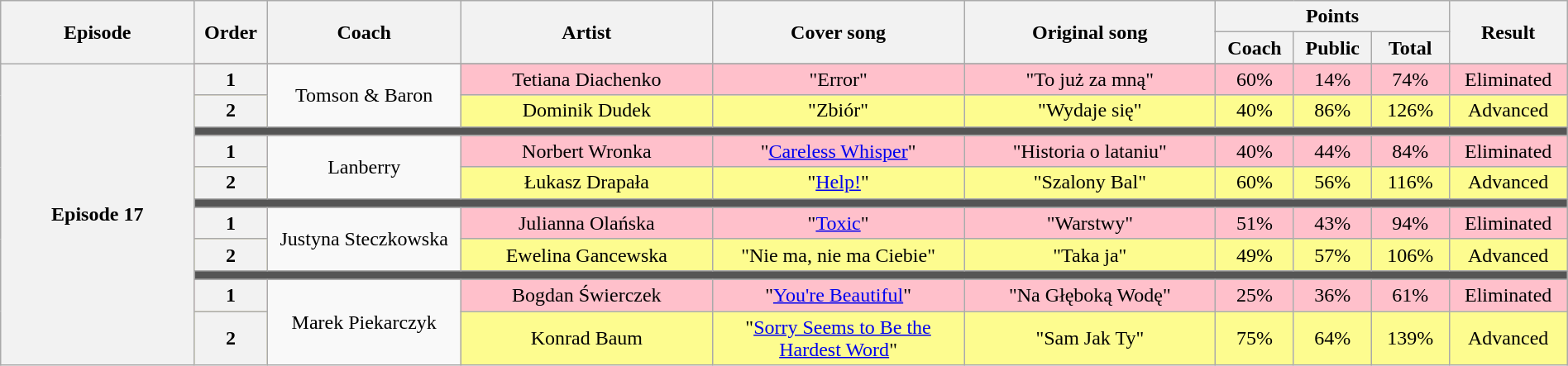<table class="wikitable" style="text-align: center; width:100%;">
<tr>
<th scope="col" style="width:10%" rowspan="2">Episode</th>
<th scope="col" style="width:03%" rowspan="2">Order</th>
<th scope="col" style="width:10%" rowspan="2">Coach</th>
<th scope="col" style="width:13%" rowspan="2">Artist</th>
<th scope="col" style="width:13%" rowspan="2">Cover song</th>
<th scope="col" style="width:13%" rowspan="2">Original song</th>
<th scope="col" style="width:12%" colspan="3">Points</th>
<th scope="col" style="width:6%" rowspan="2">Result</th>
</tr>
<tr>
<th width="4%">Coach</th>
<th width="4%">Public</th>
<th width="4%">Total</th>
</tr>
<tr>
<th rowspan="32">Episode 17 </th>
</tr>
<tr style="background:pink;">
<th scope="row">1</th>
<td rowspan="2" style="background:#f9f9f9;">Tomson & Baron</td>
<td>Tetiana Diachenko</td>
<td>"Error"</td>
<td>"To już za mną"</td>
<td>60%</td>
<td>14%</td>
<td>74%</td>
<td>Eliminated</td>
</tr>
<tr style="background:#fdfc8f;">
<th scope="row">2</th>
<td>Dominik Dudek</td>
<td>"Zbiór"</td>
<td>"Wydaje się"</td>
<td>40%</td>
<td>86%</td>
<td>126%</td>
<td>Advanced</td>
</tr>
<tr>
<td colspan="9" style="background:#555"></td>
</tr>
<tr>
</tr>
<tr style="background:pink;">
<th scope="row">1</th>
<td rowspan="2" style="background:#f9f9f9;">Lanberry</td>
<td>Norbert Wronka</td>
<td>"<a href='#'>Careless Whisper</a>"</td>
<td>"Historia o lataniu"</td>
<td>40%</td>
<td>44%</td>
<td>84%</td>
<td>Eliminated</td>
</tr>
<tr style="background:#fdfc8f;">
<th scope="row">2</th>
<td>Łukasz Drapała</td>
<td>"<a href='#'>Help!</a>"</td>
<td>"Szalony Bal"</td>
<td>60%</td>
<td>56%</td>
<td>116%</td>
<td>Advanced</td>
</tr>
<tr>
<td colspan="9" style="background:#555"></td>
</tr>
<tr>
</tr>
<tr style="background:pink;">
<th scope="row">1</th>
<td rowspan="2" style="background:#f9f9f9;">Justyna Steczkowska</td>
<td>Julianna Olańska</td>
<td>"<a href='#'>Toxic</a>"</td>
<td>"Warstwy"</td>
<td>51%</td>
<td>43%</td>
<td>94%</td>
<td>Eliminated</td>
</tr>
<tr style="background:#fdfc8f;">
<th scope="row">2</th>
<td>Ewelina Gancewska</td>
<td>"Nie ma, nie ma Ciebie"</td>
<td>"Taka ja"</td>
<td>49%</td>
<td>57%</td>
<td>106%</td>
<td>Advanced</td>
</tr>
<tr>
<td colspan="9" style="background:#555"></td>
</tr>
<tr>
</tr>
<tr style="background:pink;">
<th scope="row">1</th>
<td rowspan="2" style="background:#f9f9f9;">Marek Piekarczyk</td>
<td>Bogdan Świerczek</td>
<td>"<a href='#'>You're Beautiful</a>"</td>
<td>"Na Głęboką Wodę"</td>
<td>25%</td>
<td>36%</td>
<td>61%</td>
<td>Eliminated</td>
</tr>
<tr style="background:#fdfc8f;">
<th scope="row">2</th>
<td>Konrad Baum</td>
<td>"<a href='#'>Sorry Seems to Be the Hardest Word</a>"</td>
<td>"Sam Jak Ty"</td>
<td>75%</td>
<td>64%</td>
<td>139%</td>
<td>Advanced</td>
</tr>
</table>
